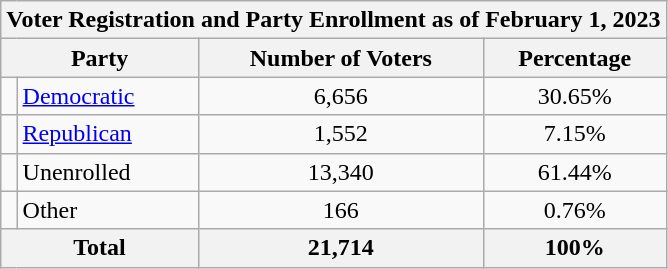<table class=wikitable>
<tr>
<th colspan = 6>Voter Registration and Party Enrollment as of February 1, 2023</th>
</tr>
<tr>
<th colspan = 2>Party</th>
<th>Number of Voters</th>
<th>Percentage</th>
</tr>
<tr>
<td></td>
<td><a href='#'>Democratic</a></td>
<td align = center>6,656</td>
<td align = center>30.65%</td>
</tr>
<tr>
<td></td>
<td><a href='#'>Republican</a></td>
<td align = center>1,552</td>
<td align = center>7.15%</td>
</tr>
<tr>
<td></td>
<td>Unenrolled</td>
<td align = center>13,340</td>
<td align = center>61.44%</td>
</tr>
<tr>
<td></td>
<td>Other</td>
<td align = center>166</td>
<td align = center>0.76%</td>
</tr>
<tr>
<th colspan = 2>Total</th>
<th align = center>21,714</th>
<th align = center>100%</th>
</tr>
</table>
